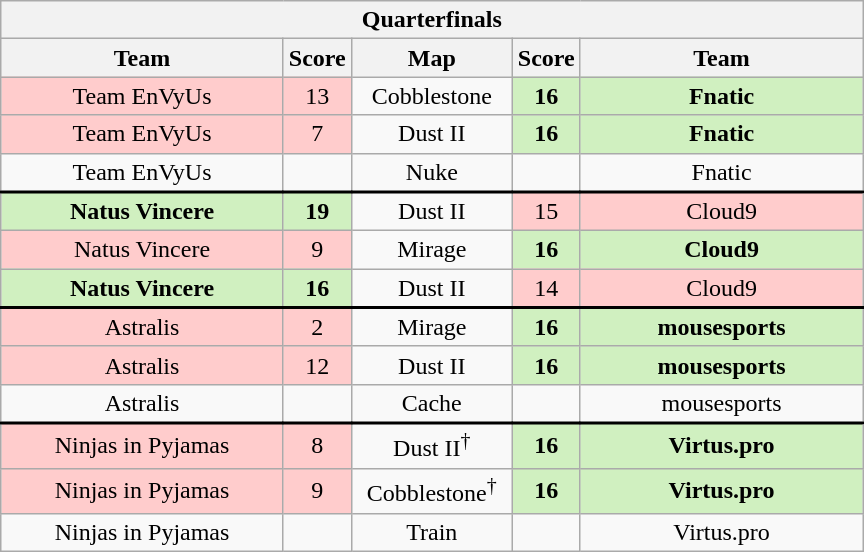<table class="wikitable" style="text-align: center;">
<tr>
<th colspan=5>Quarterfinals</th>
</tr>
<tr>
<th width="181px">Team</th>
<th width="20px">Score</th>
<th width="100px">Map</th>
<th width="20px">Score</th>
<th width="181px">Team</th>
</tr>
<tr>
<td style="background: #FFCCCC;">Team EnVyUs</td>
<td style="background: #FFCCCC;">13</td>
<td>Cobblestone</td>
<td style="background: #D0F0C0;"><strong>16</strong></td>
<td style="background: #D0F0C0;"><strong>Fnatic</strong></td>
</tr>
<tr>
<td style="background: #FFCCCC;">Team EnVyUs</td>
<td style="background: #FFCCCC;">7</td>
<td>Dust II</td>
<td style="background: #D0F0C0;"><strong>16</strong></td>
<td style="background: #D0F0C0;"><strong>Fnatic</strong></td>
</tr>
<tr style="text-align:center;border-width:0 0 2px 0; border-style:solid;border-color:black;">
<td>Team EnVyUs</td>
<td></td>
<td>Nuke</td>
<td></td>
<td>Fnatic</td>
</tr>
<tr>
<td style="background: #D0F0C0;"><strong>Natus Vincere</strong></td>
<td style="background: #D0F0C0;"><strong>19</strong></td>
<td>Dust II</td>
<td style="background: #FFCCCC;">15</td>
<td style="background: #FFCCCC;">Cloud9</td>
</tr>
<tr>
<td style="background: #FFCCCC;">Natus Vincere</td>
<td style="background: #FFCCCC;">9</td>
<td>Mirage</td>
<td style="background: #D0F0C0;"><strong>16</strong></td>
<td style="background: #D0F0C0;"><strong>Cloud9</strong></td>
</tr>
<tr style="text-align:center;border-width:0 0 2px 0; border-style:solid;border-color:black;">
<td style="background: #D0F0C0;"><strong>Natus Vincere</strong></td>
<td style="background: #D0F0C0;"><strong>16</strong></td>
<td>Dust II</td>
<td style="background: #FFCCCC;">14</td>
<td style="background: #FFCCCC;">Cloud9</td>
</tr>
<tr>
<td style="background: #FFCCCC;">Astralis</td>
<td style="background: #FFCCCC;">2</td>
<td>Mirage</td>
<td style="background: #D0F0C0;"><strong>16</strong></td>
<td style="background: #D0F0C0;"><strong>mousesports</strong></td>
</tr>
<tr>
<td style="background: #FFCCCC;">Astralis</td>
<td style="background: #FFCCCC;">12</td>
<td>Dust II</td>
<td style="background: #D0F0C0;"><strong>16</strong></td>
<td style="background: #D0F0C0;"><strong>mousesports</strong></td>
</tr>
<tr style="text-align:center;border-width:0 0 2px 0; border-style:solid;border-color:black;">
<td>Astralis</td>
<td></td>
<td>Cache</td>
<td></td>
<td>mousesports</td>
</tr>
<tr>
<td style="background: #FFCCCC;">Ninjas in Pyjamas</td>
<td style="background: #FFCCCC;">8</td>
<td>Dust II<sup>†</sup></td>
<td style="background: #D0F0C0;"><strong>16</strong></td>
<td style="background: #D0F0C0;"><strong>Virtus.pro</strong></td>
</tr>
<tr>
<td style="background: #FFCCCC;">Ninjas in Pyjamas</td>
<td style="background: #FFCCCC;">9</td>
<td>Cobblestone<sup>†</sup></td>
<td style="background: #D0F0C0;"><strong>16</strong></td>
<td style="background: #D0F0C0;"><strong>Virtus.pro</strong></td>
</tr>
<tr>
<td>Ninjas in Pyjamas</td>
<td></td>
<td>Train</td>
<td></td>
<td>Virtus.pro</td>
</tr>
</table>
